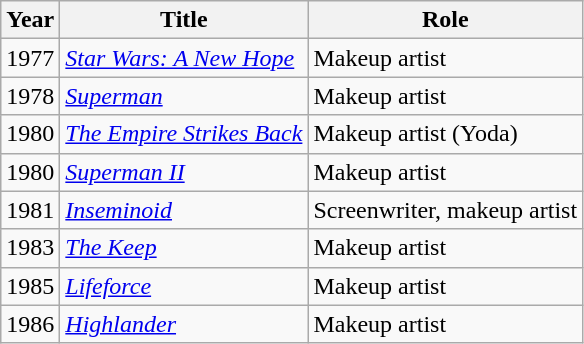<table class="wikitable sortable">
<tr>
<th>Year</th>
<th>Title</th>
<th>Role</th>
</tr>
<tr>
<td>1977</td>
<td><em><a href='#'>Star Wars: A New Hope</a></em></td>
<td>Makeup artist</td>
</tr>
<tr>
<td>1978</td>
<td><em><a href='#'>Superman</a></em></td>
<td>Makeup artist</td>
</tr>
<tr>
<td>1980</td>
<td><em><a href='#'>The Empire Strikes Back</a></em></td>
<td>Makeup artist (Yoda)</td>
</tr>
<tr>
<td>1980</td>
<td><em><a href='#'>Superman II</a></em></td>
<td>Makeup artist</td>
</tr>
<tr>
<td>1981</td>
<td><em><a href='#'>Inseminoid</a></em></td>
<td>Screenwriter, makeup artist</td>
</tr>
<tr>
<td>1983</td>
<td><em><a href='#'>The Keep</a></em></td>
<td>Makeup artist</td>
</tr>
<tr>
<td>1985</td>
<td><em><a href='#'>Lifeforce</a></em></td>
<td>Makeup artist</td>
</tr>
<tr>
<td>1986</td>
<td><em><a href='#'>Highlander</a></em></td>
<td>Makeup artist</td>
</tr>
</table>
